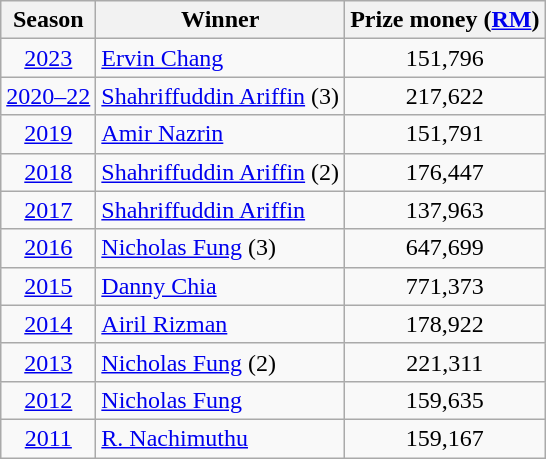<table class=wikitable>
<tr>
<th>Season</th>
<th>Winner</th>
<th>Prize money (<a href='#'>RM</a>)</th>
</tr>
<tr>
<td align=center><a href='#'>2023</a></td>
<td> <a href='#'>Ervin Chang</a></td>
<td align=center>151,796</td>
</tr>
<tr>
<td align=center><a href='#'>2020–22</a></td>
<td> <a href='#'>Shahriffuddin Ariffin</a> (3)</td>
<td align=center>217,622</td>
</tr>
<tr>
<td align=center><a href='#'>2019</a></td>
<td> <a href='#'>Amir Nazrin</a></td>
<td align=center>151,791</td>
</tr>
<tr>
<td align=center><a href='#'>2018</a></td>
<td> <a href='#'>Shahriffuddin Ariffin</a> (2)</td>
<td align=center>176,447</td>
</tr>
<tr>
<td align=center><a href='#'>2017</a></td>
<td> <a href='#'>Shahriffuddin Ariffin</a></td>
<td align=center>137,963</td>
</tr>
<tr>
<td align=center><a href='#'>2016</a></td>
<td> <a href='#'>Nicholas Fung</a> (3)</td>
<td align=center>647,699</td>
</tr>
<tr>
<td align=center><a href='#'>2015</a></td>
<td> <a href='#'>Danny Chia</a></td>
<td align=center>771,373</td>
</tr>
<tr>
<td align=center><a href='#'>2014</a></td>
<td> <a href='#'>Airil Rizman</a></td>
<td align=center>178,922</td>
</tr>
<tr>
<td align=center><a href='#'>2013</a></td>
<td> <a href='#'>Nicholas Fung</a> (2)</td>
<td align=center>221,311</td>
</tr>
<tr>
<td align=center><a href='#'>2012</a></td>
<td> <a href='#'>Nicholas Fung</a></td>
<td align=center>159,635</td>
</tr>
<tr>
<td align=center><a href='#'>2011</a></td>
<td> <a href='#'>R. Nachimuthu</a></td>
<td align=center>159,167</td>
</tr>
</table>
